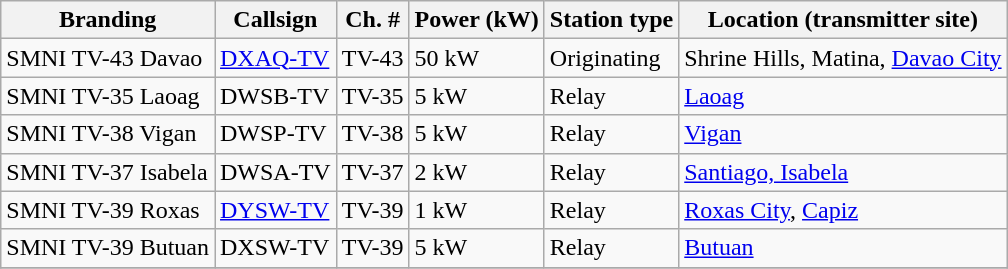<table class="wikitable sortable">
<tr>
<th>Branding</th>
<th>Callsign</th>
<th>Ch. #</th>
<th>Power (kW)</th>
<th>Station type</th>
<th class="unsortable">Location (transmitter site)</th>
</tr>
<tr>
<td>SMNI TV-43 Davao</td>
<td><a href='#'>DXAQ-TV</a></td>
<td>TV-43</td>
<td>50 kW</td>
<td>Originating</td>
<td>Shrine Hills, Matina, <a href='#'>Davao City</a></td>
</tr>
<tr>
<td>SMNI TV-35 Laoag</td>
<td>DWSB-TV</td>
<td>TV-35</td>
<td>5 kW</td>
<td>Relay</td>
<td><a href='#'>Laoag</a></td>
</tr>
<tr>
<td>SMNI TV-38 Vigan</td>
<td>DWSP-TV</td>
<td>TV-38</td>
<td>5 kW</td>
<td>Relay</td>
<td><a href='#'>Vigan</a></td>
</tr>
<tr>
<td>SMNI TV-37 Isabela</td>
<td>DWSA-TV</td>
<td>TV-37</td>
<td>2 kW</td>
<td>Relay</td>
<td><a href='#'>Santiago, Isabela</a></td>
</tr>
<tr>
<td>SMNI TV-39 Roxas</td>
<td><a href='#'>DYSW-TV</a></td>
<td>TV-39</td>
<td>1 kW</td>
<td>Relay</td>
<td><a href='#'>Roxas City</a>, <a href='#'>Capiz</a></td>
</tr>
<tr>
<td>SMNI TV-39 Butuan</td>
<td>DXSW-TV</td>
<td>TV-39</td>
<td>5 kW</td>
<td>Relay</td>
<td><a href='#'>Butuan</a></td>
</tr>
<tr>
</tr>
</table>
